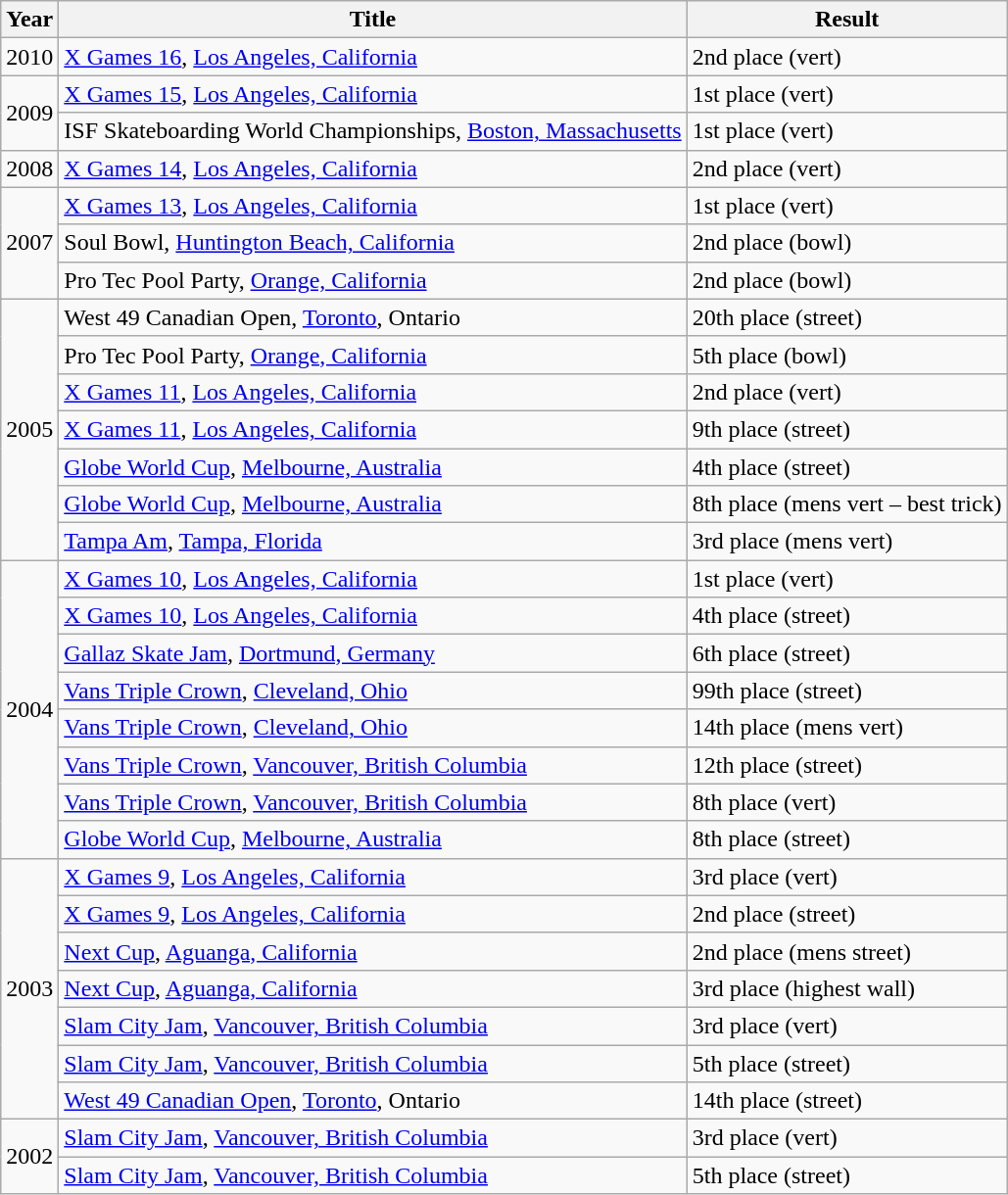<table class="wikitable sortable">
<tr>
<th>Year</th>
<th>Title</th>
<th>Result</th>
</tr>
<tr>
<td>2010</td>
<td><a href='#'>X Games 16</a>, <a href='#'>Los Angeles, California</a></td>
<td>2nd place (vert)</td>
</tr>
<tr>
<td rowspan=2 style="text-align:center;">2009</td>
<td><a href='#'>X Games 15</a>, <a href='#'>Los Angeles, California</a></td>
<td>1st place (vert)</td>
</tr>
<tr>
<td>ISF Skateboarding World Championships, <a href='#'>Boston, Massachusetts</a></td>
<td>1st place (vert)</td>
</tr>
<tr>
<td>2008</td>
<td><a href='#'>X Games 14</a>, <a href='#'>Los Angeles, California</a></td>
<td>2nd place (vert)</td>
</tr>
<tr>
<td rowspan=3 style="text-align:center;">2007</td>
<td><a href='#'>X Games 13</a>, <a href='#'>Los Angeles, California</a></td>
<td>1st place (vert)</td>
</tr>
<tr>
<td>Soul Bowl,  <a href='#'>Huntington Beach, California</a></td>
<td>2nd place (bowl)</td>
</tr>
<tr>
<td>Pro Tec Pool Party, <a href='#'>Orange, California</a></td>
<td>2nd place (bowl)</td>
</tr>
<tr>
<td rowspan=7 style="text-align:center;">2005</td>
<td>West 49 Canadian Open, <a href='#'>Toronto</a>, Ontario</td>
<td>20th place (street)</td>
</tr>
<tr>
<td>Pro Tec Pool Party, <a href='#'>Orange, California</a></td>
<td>5th place (bowl)</td>
</tr>
<tr>
<td><a href='#'>X Games 11</a>, <a href='#'>Los Angeles, California</a></td>
<td>2nd place (vert)</td>
</tr>
<tr>
<td><a href='#'>X Games 11</a>, <a href='#'>Los Angeles, California</a></td>
<td>9th place (street)</td>
</tr>
<tr>
<td><a href='#'>Globe World Cup</a>, <a href='#'>Melbourne, Australia</a></td>
<td>4th place (street)</td>
</tr>
<tr>
<td><a href='#'>Globe World Cup</a>, <a href='#'>Melbourne, Australia</a></td>
<td>8th place (mens vert – best trick)</td>
</tr>
<tr>
<td><a href='#'>Tampa Am</a>, <a href='#'>Tampa, Florida</a></td>
<td>3rd place (mens vert)</td>
</tr>
<tr>
<td rowspan=8 style="text-align:center;">2004</td>
<td><a href='#'>X Games 10</a>, <a href='#'>Los Angeles, California</a></td>
<td>1st place (vert)</td>
</tr>
<tr>
<td><a href='#'>X Games 10</a>, <a href='#'>Los Angeles, California</a></td>
<td>4th place (street)</td>
</tr>
<tr>
<td><a href='#'>Gallaz Skate Jam</a>, <a href='#'>Dortmund, Germany</a></td>
<td>6th place (street)</td>
</tr>
<tr>
<td><a href='#'>Vans Triple Crown</a>, <a href='#'>Cleveland, Ohio</a></td>
<td>99th place (street)</td>
</tr>
<tr>
<td><a href='#'>Vans Triple Crown</a>, <a href='#'>Cleveland, Ohio</a></td>
<td>14th place (mens vert)</td>
</tr>
<tr>
<td><a href='#'>Vans Triple Crown</a>, <a href='#'>Vancouver, British Columbia</a></td>
<td>12th place (street)</td>
</tr>
<tr>
<td><a href='#'>Vans Triple Crown</a>, <a href='#'>Vancouver, British Columbia</a></td>
<td>8th place (vert)</td>
</tr>
<tr>
<td><a href='#'>Globe World Cup</a>, <a href='#'>Melbourne, Australia</a></td>
<td>8th place (street)</td>
</tr>
<tr>
<td rowspan=7 style="text-align:center;">2003</td>
<td><a href='#'>X Games 9</a>, <a href='#'>Los Angeles, California</a></td>
<td>3rd place (vert)</td>
</tr>
<tr>
<td><a href='#'>X Games 9</a>, <a href='#'>Los Angeles, California</a></td>
<td>2nd place (street)</td>
</tr>
<tr>
<td><a href='#'>Next Cup</a>, <a href='#'>Aguanga, California</a></td>
<td>2nd place (mens street)</td>
</tr>
<tr>
<td><a href='#'>Next Cup</a>, <a href='#'>Aguanga, California</a></td>
<td>3rd place (highest wall)</td>
</tr>
<tr>
<td><a href='#'>Slam City Jam</a>, <a href='#'>Vancouver, British Columbia</a></td>
<td>3rd place (vert)</td>
</tr>
<tr>
<td><a href='#'>Slam City Jam</a>, <a href='#'>Vancouver, British Columbia</a></td>
<td>5th place (street)</td>
</tr>
<tr>
<td><a href='#'>West 49 Canadian Open</a>, <a href='#'>Toronto</a>, Ontario</td>
<td>14th place (street)</td>
</tr>
<tr>
<td rowspan=2 style="text-align:center;">2002</td>
<td><a href='#'>Slam City Jam</a>, <a href='#'>Vancouver, British Columbia</a></td>
<td>3rd place (vert)</td>
</tr>
<tr>
<td><a href='#'>Slam City Jam</a>, <a href='#'>Vancouver, British Columbia</a></td>
<td>5th place (street)</td>
</tr>
</table>
